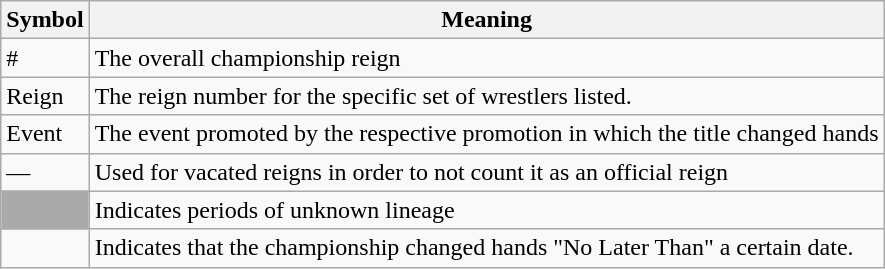<table class="wikitable">
<tr>
<th>Symbol</th>
<th>Meaning</th>
</tr>
<tr>
<td>#</td>
<td>The overall championship reign</td>
</tr>
<tr>
<td>Reign</td>
<td>The reign number for the specific set of wrestlers listed.</td>
</tr>
<tr>
<td>Event</td>
<td>The event promoted by the respective promotion in which the title changed hands</td>
</tr>
<tr>
<td>—</td>
<td>Used for vacated reigns in order to not count it as an official reign</td>
</tr>
<tr>
<td style="background: #aaaaaa;"> </td>
<td>Indicates periods of unknown lineage</td>
</tr>
<tr>
<td></td>
<td>Indicates that the championship changed hands "No Later Than" a certain date.</td>
</tr>
</table>
